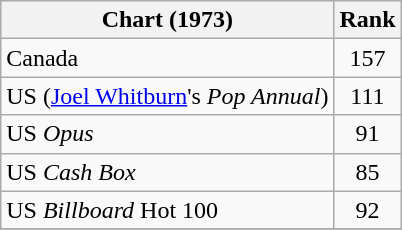<table class="wikitable">
<tr>
<th>Chart (1973)</th>
<th style="text-align:center;">Rank</th>
</tr>
<tr>
<td>Canada</td>
<td style="text-align:center;">157</td>
</tr>
<tr>
<td>US (<a href='#'>Joel Whitburn</a>'s <em>Pop Annual</em>)</td>
<td style="text-align:center;">111</td>
</tr>
<tr>
<td>US <em>Opus</em></td>
<td style="text-align:center;">91</td>
</tr>
<tr>
<td>US <em>Cash Box</em></td>
<td style="text-align:center;">85</td>
</tr>
<tr>
<td>US <em>Billboard</em> Hot 100</td>
<td style= "text-align:center;">92</td>
</tr>
<tr>
</tr>
</table>
